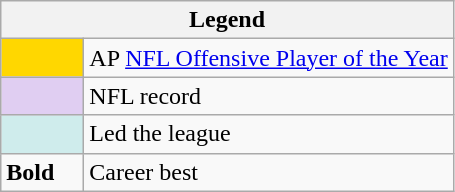<table class="wikitable">
<tr>
<th colspan="2">Legend</th>
</tr>
<tr>
<td style="background:#ffd700; width:3em;"></td>
<td>AP <a href='#'>NFL Offensive Player of the Year</a></td>
</tr>
<tr>
<td style="background:#e0cef2; width:3em;"></td>
<td>NFL record</td>
</tr>
<tr>
<td style="background:#cfecec; width:3em;"></td>
<td>Led the league</td>
</tr>
<tr>
<td><strong>Bold</strong></td>
<td>Career best</td>
</tr>
</table>
